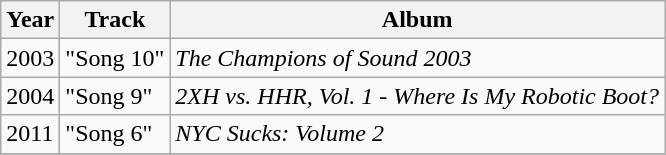<table class="wikitable">
<tr>
<th>Year</th>
<th>Track</th>
<th>Album</th>
</tr>
<tr>
<td>2003</td>
<td>"Song 10"</td>
<td><em>The Champions of Sound 2003</em></td>
</tr>
<tr>
<td>2004</td>
<td>"Song 9"</td>
<td><em>2XH vs. HHR, Vol. 1 - Where Is My Robotic Boot?</em></td>
</tr>
<tr>
<td>2011</td>
<td>"Song 6"</td>
<td><em>NYC Sucks: Volume 2</em></td>
</tr>
<tr>
</tr>
</table>
